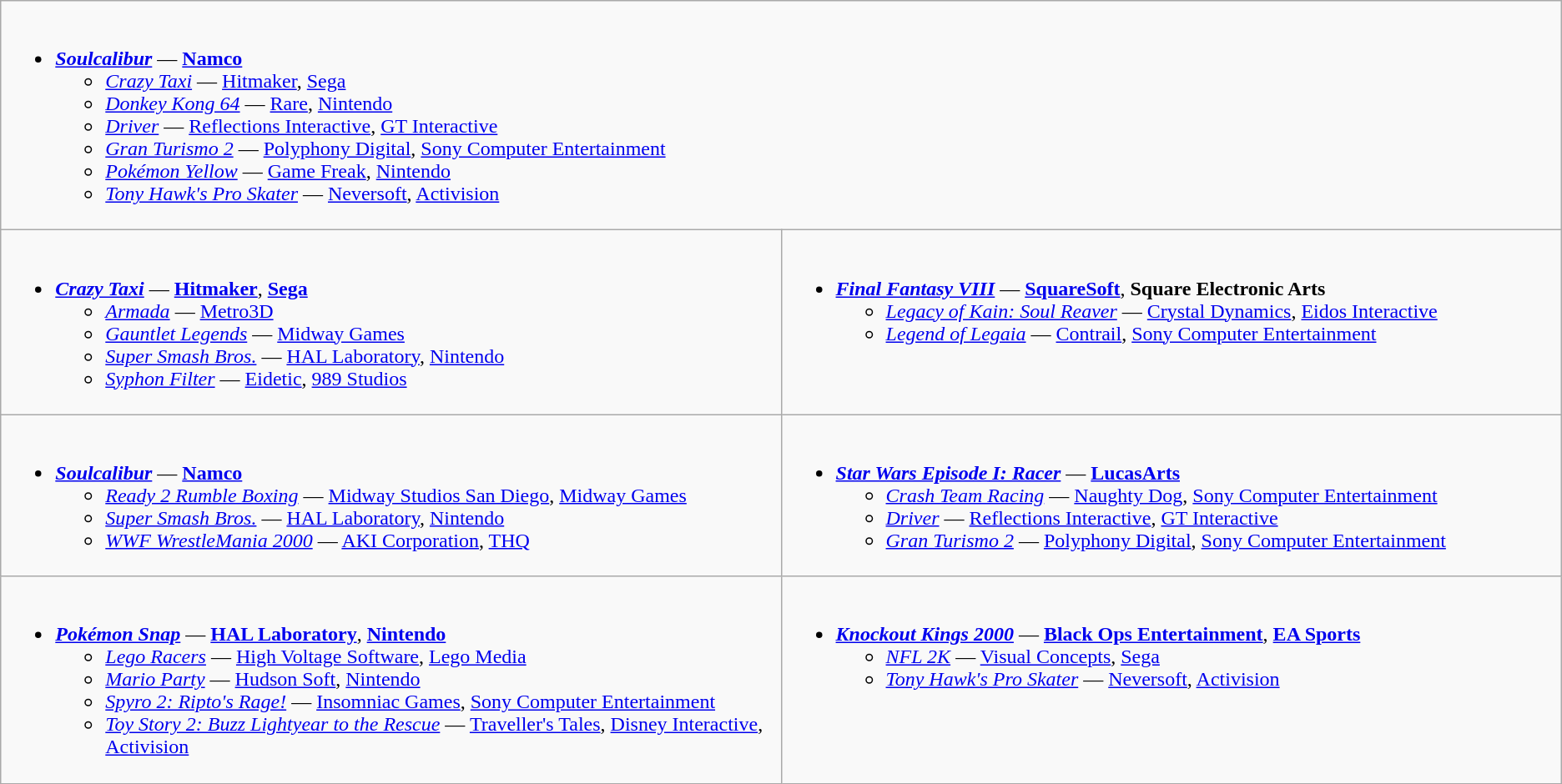<table class="wikitable">
<tr>
<td valign="top" width="50%" colspan="2"><br><ul><li><strong><em><a href='#'>Soulcalibur</a></em></strong> — <strong><a href='#'>Namco</a></strong><ul><li><em><a href='#'>Crazy Taxi</a></em> — <a href='#'>Hitmaker</a>, <a href='#'>Sega</a></li><li><em><a href='#'>Donkey Kong 64</a></em> — <a href='#'>Rare</a>, <a href='#'>Nintendo</a></li><li><em><a href='#'>Driver</a></em> — <a href='#'>Reflections Interactive</a>, <a href='#'>GT Interactive</a></li><li><em><a href='#'>Gran Turismo 2</a></em> — <a href='#'>Polyphony Digital</a>, <a href='#'>Sony Computer Entertainment</a></li><li><em><a href='#'>Pokémon Yellow</a></em> — <a href='#'>Game Freak</a>, <a href='#'>Nintendo</a></li><li><em><a href='#'>Tony Hawk's Pro Skater</a></em> — <a href='#'>Neversoft</a>, <a href='#'>Activision</a></li></ul></li></ul></td>
</tr>
<tr>
<td valign="top" width="50%"><br><ul><li><strong><em><a href='#'>Crazy Taxi</a></em></strong> — <strong><a href='#'>Hitmaker</a></strong>, <strong><a href='#'>Sega</a></strong><ul><li><em><a href='#'>Armada</a></em> — <a href='#'>Metro3D</a></li><li><em><a href='#'>Gauntlet Legends</a></em> — <a href='#'>Midway Games</a></li><li><em><a href='#'>Super Smash Bros.</a></em> — <a href='#'>HAL Laboratory</a>, <a href='#'>Nintendo</a></li><li><em><a href='#'>Syphon Filter</a></em> — <a href='#'>Eidetic</a>, <a href='#'>989 Studios</a></li></ul></li></ul></td>
<td valign="top" width="50%"><br><ul><li><strong><em><a href='#'>Final Fantasy VIII</a></em></strong> — <strong><a href='#'>SquareSoft</a></strong>, <strong>Square Electronic Arts</strong><ul><li><em><a href='#'>Legacy of Kain: Soul Reaver</a></em> — <a href='#'>Crystal Dynamics</a>, <a href='#'>Eidos Interactive</a></li><li><em><a href='#'>Legend of Legaia</a></em> — <a href='#'>Contrail</a>, <a href='#'>Sony Computer Entertainment</a></li></ul></li></ul></td>
</tr>
<tr>
<td valign="top" width="50%"><br><ul><li><strong><em><a href='#'>Soulcalibur</a></em></strong> — <strong><a href='#'>Namco</a></strong><ul><li><em><a href='#'>Ready 2 Rumble Boxing</a></em> — <a href='#'>Midway Studios San Diego</a>, <a href='#'>Midway Games</a></li><li><em><a href='#'>Super Smash Bros.</a></em> — <a href='#'>HAL Laboratory</a>, <a href='#'>Nintendo</a></li><li><em><a href='#'>WWF WrestleMania 2000</a></em> — <a href='#'>AKI Corporation</a>, <a href='#'>THQ</a></li></ul></li></ul></td>
<td valign="top" width="50%"><br><ul><li><strong><em><a href='#'>Star Wars Episode I: Racer</a></em></strong> — <strong><a href='#'>LucasArts</a></strong><ul><li><em><a href='#'>Crash Team Racing</a></em> — <a href='#'>Naughty Dog</a>, <a href='#'>Sony Computer Entertainment</a></li><li><em><a href='#'>Driver</a></em> — <a href='#'>Reflections Interactive</a>, <a href='#'>GT Interactive</a></li><li><em><a href='#'>Gran Turismo 2</a></em> — <a href='#'>Polyphony Digital</a>, <a href='#'>Sony Computer Entertainment</a></li></ul></li></ul></td>
</tr>
<tr>
<td valign="top" width="50%"><br><ul><li><strong><em><a href='#'>Pokémon Snap</a></em></strong> — <strong><a href='#'>HAL Laboratory</a></strong>, <strong><a href='#'>Nintendo</a></strong><ul><li><em><a href='#'>Lego Racers</a></em> — <a href='#'>High Voltage Software</a>, <a href='#'>Lego Media</a></li><li><em><a href='#'>Mario Party</a></em> — <a href='#'>Hudson Soft</a>, <a href='#'>Nintendo</a></li><li><em><a href='#'>Spyro 2: Ripto's Rage!</a></em> — <a href='#'>Insomniac Games</a>, <a href='#'>Sony Computer Entertainment</a></li><li><em><a href='#'>Toy Story 2: Buzz Lightyear to the Rescue</a></em> — <a href='#'>Traveller's Tales</a>, <a href='#'>Disney Interactive</a>, <a href='#'>Activision</a></li></ul></li></ul></td>
<td valign="top" width="50%"><br><ul><li><strong><em><a href='#'>Knockout Kings 2000</a></em></strong> — <strong><a href='#'>Black Ops Entertainment</a></strong>, <strong><a href='#'>EA Sports</a></strong><ul><li><em><a href='#'>NFL 2K</a></em> — <a href='#'>Visual Concepts</a>, <a href='#'>Sega</a></li><li><em><a href='#'>Tony Hawk's Pro Skater</a></em> — <a href='#'>Neversoft</a>, <a href='#'>Activision</a></li></ul></li></ul></td>
</tr>
</table>
